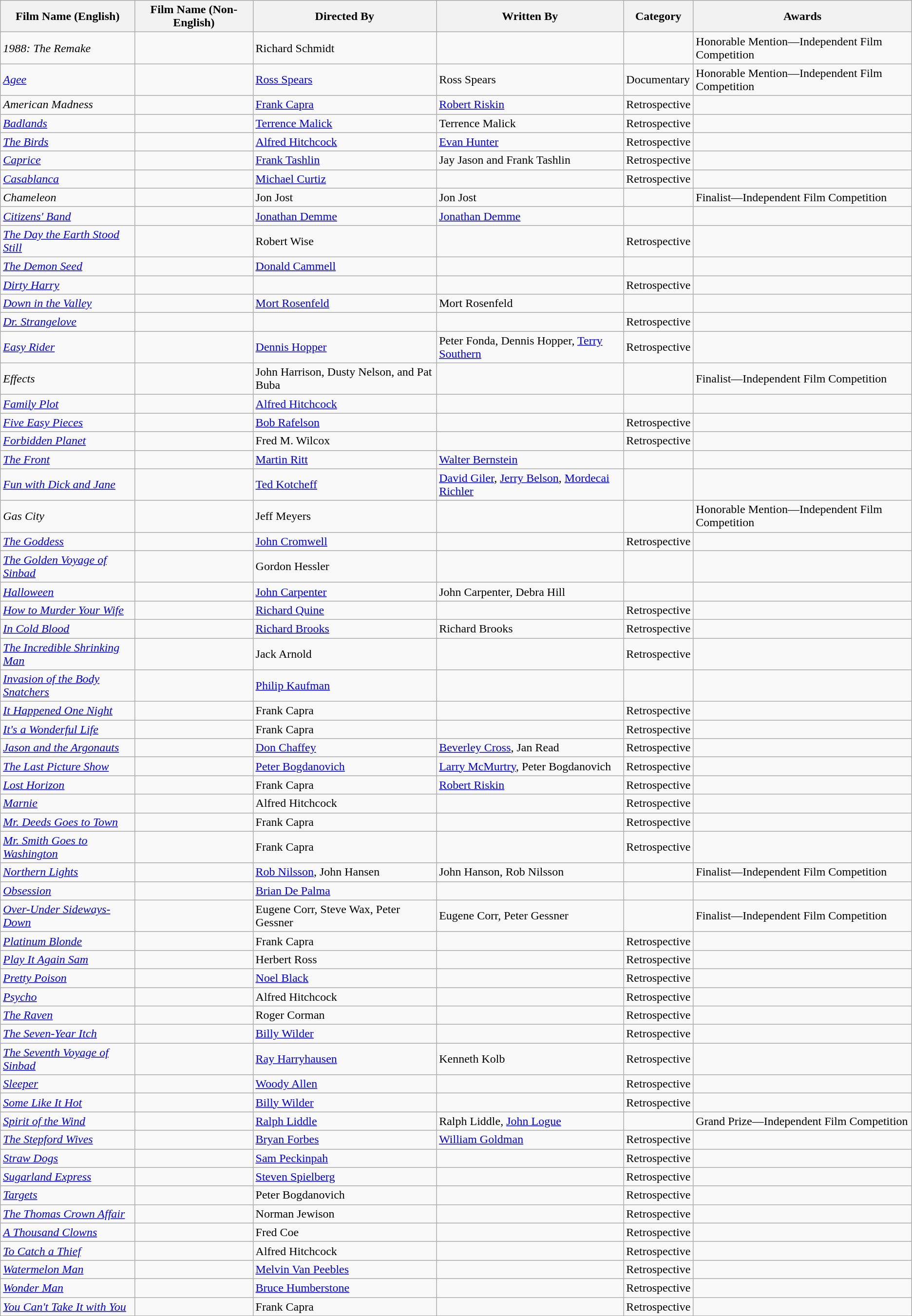<table class="wikitable">
<tr>
<th>Film Name (English)</th>
<th>Film Name (Non-English)</th>
<th>Directed By</th>
<th>Written By</th>
<th>Category</th>
<th>Awards</th>
</tr>
<tr>
<td><em>1988: The Remake</em></td>
<td></td>
<td>Richard Schmidt</td>
<td></td>
<td></td>
<td>Honorable Mention—Independent Film Competition</td>
</tr>
<tr>
<td><em><a href='#'>Agee</a></em></td>
<td></td>
<td><a href='#'>Ross Spears</a></td>
<td>Ross Spears</td>
<td>Documentary</td>
<td>Honorable Mention—Independent Film Competition</td>
</tr>
<tr>
<td><em>American Madness</em></td>
<td></td>
<td><a href='#'>Frank Capra</a></td>
<td><a href='#'>Robert Riskin</a></td>
<td>Retrospective</td>
<td></td>
</tr>
<tr>
<td><em><a href='#'>Badlands</a></em></td>
<td></td>
<td><a href='#'>Terrence Malick</a></td>
<td>Terrence Malick</td>
<td>Retrospective</td>
<td></td>
</tr>
<tr>
<td><em><a href='#'>The Birds</a></em></td>
<td></td>
<td><a href='#'>Alfred Hitchcock</a></td>
<td><a href='#'>Evan Hunter</a></td>
<td>Retrospective</td>
<td></td>
</tr>
<tr>
<td><em><a href='#'>Caprice</a></em></td>
<td></td>
<td><a href='#'>Frank Tashlin</a></td>
<td>Jay Jason and Frank Tashlin</td>
<td>Retrospective</td>
<td></td>
</tr>
<tr>
<td><em><a href='#'>Casablanca</a></em></td>
<td></td>
<td><a href='#'>Michael Curtiz</a></td>
<td></td>
<td>Retrospective</td>
<td></td>
</tr>
<tr>
<td><em>Chameleon</em></td>
<td></td>
<td>Jon Jost</td>
<td>Jon Jost</td>
<td></td>
<td>Finalist—Independent Film Competition</td>
</tr>
<tr>
<td><em><a href='#'>Citizens' Band</a></em></td>
<td></td>
<td><a href='#'>Jonathan Demme</a></td>
<td><a href='#'>Jonathan Demme</a></td>
<td></td>
<td></td>
</tr>
<tr>
<td><em><a href='#'>The Day the Earth Stood Still</a></em></td>
<td></td>
<td>Robert Wise</td>
<td></td>
<td>Retrospective</td>
<td></td>
</tr>
<tr>
<td><em><a href='#'>The Demon Seed</a></em></td>
<td></td>
<td><a href='#'>Donald Cammell</a></td>
<td></td>
<td></td>
<td></td>
</tr>
<tr>
<td><em><a href='#'>Dirty Harry</a></em></td>
<td></td>
<td></td>
<td></td>
<td>Retrospective</td>
<td></td>
</tr>
<tr>
<td><em><a href='#'>Down in the Valley</a></em></td>
<td></td>
<td><a href='#'>Mort Rosenfeld</a></td>
<td>Mort Rosenfeld</td>
<td></td>
<td></td>
</tr>
<tr>
<td><em><a href='#'>Dr. Strangelove</a></em></td>
<td></td>
<td></td>
<td></td>
<td>Retrospective</td>
<td></td>
</tr>
<tr>
<td><em><a href='#'>Easy Rider</a></em></td>
<td></td>
<td><a href='#'>Dennis Hopper</a></td>
<td>Peter Fonda, Dennis Hopper, <a href='#'>Terry Southern</a></td>
<td>Retrospective</td>
<td></td>
</tr>
<tr>
<td><em>Effects</em></td>
<td></td>
<td>John Harrison, Dusty Nelson, and Pat Buba</td>
<td></td>
<td></td>
<td>Finalist—Independent Film Competition</td>
</tr>
<tr>
<td><em><a href='#'>Family Plot</a></em></td>
<td></td>
<td><a href='#'>Alfred Hitchcock</a></td>
<td></td>
<td></td>
<td></td>
</tr>
<tr>
<td><em><a href='#'>Five Easy Pieces</a></em></td>
<td></td>
<td><a href='#'>Bob Rafelson</a></td>
<td></td>
<td>Retrospective</td>
<td></td>
</tr>
<tr>
<td><em><a href='#'>Forbidden Planet</a></em></td>
<td></td>
<td>Fred M. Wilcox</td>
<td></td>
<td>Retrospective</td>
<td></td>
</tr>
<tr>
<td><em><a href='#'>The Front</a></em></td>
<td></td>
<td><a href='#'>Martin Ritt</a></td>
<td><a href='#'>Walter Bernstein</a></td>
<td></td>
<td></td>
</tr>
<tr>
<td><em><a href='#'>Fun with Dick and Jane</a></em></td>
<td></td>
<td><a href='#'>Ted Kotcheff</a></td>
<td><a href='#'>David Giler</a>, <a href='#'>Jerry Belson</a>, <a href='#'>Mordecai Richler</a></td>
<td></td>
<td></td>
</tr>
<tr>
<td><em>Gas City</em></td>
<td></td>
<td>Jeff Meyers</td>
<td></td>
<td></td>
<td>Honorable Mention—Independent Film Competition</td>
</tr>
<tr>
<td><em><a href='#'>The Goddess</a></em></td>
<td></td>
<td><a href='#'>John Cromwell</a></td>
<td></td>
<td>Retrospective</td>
<td></td>
</tr>
<tr>
<td><em><a href='#'>The Golden Voyage of Sinbad</a></em></td>
<td></td>
<td>Gordon Hessler</td>
<td></td>
<td></td>
<td></td>
</tr>
<tr>
<td><em><a href='#'>Halloween</a></em></td>
<td></td>
<td><a href='#'>John Carpenter</a></td>
<td>John Carpenter, Debra Hill</td>
<td></td>
<td></td>
</tr>
<tr>
<td><em><a href='#'>How to Murder Your Wife</a></em></td>
<td></td>
<td><a href='#'>Richard Quine</a></td>
<td></td>
<td>Retrospective</td>
<td></td>
</tr>
<tr>
<td><em><a href='#'>In Cold Blood</a></em></td>
<td></td>
<td><a href='#'>Richard Brooks</a></td>
<td>Richard Brooks</td>
<td>Retrospective</td>
<td></td>
</tr>
<tr>
<td><em><a href='#'>The Incredible Shrinking Man</a></em></td>
<td></td>
<td>Jack Arnold</td>
<td></td>
<td>Retrospective</td>
<td></td>
</tr>
<tr>
<td><em><a href='#'>Invasion of the Body Snatchers</a></em></td>
<td></td>
<td><a href='#'>Philip Kaufman</a></td>
<td></td>
<td></td>
<td></td>
</tr>
<tr>
<td><em><a href='#'>It Happened One Night</a></em></td>
<td></td>
<td>Frank Capra</td>
<td></td>
<td>Retrospective</td>
<td></td>
</tr>
<tr>
<td><em><a href='#'>It's a Wonderful Life</a></em></td>
<td></td>
<td>Frank Capra</td>
<td></td>
<td>Retrospective</td>
<td></td>
</tr>
<tr>
<td><em><a href='#'>Jason and the Argonauts</a></em></td>
<td></td>
<td><a href='#'>Don Chaffey</a></td>
<td><a href='#'>Beverley Cross</a>, Jan Read</td>
<td>Retrospective</td>
<td></td>
</tr>
<tr>
<td><em><a href='#'>The Last Picture Show</a></em></td>
<td></td>
<td><a href='#'>Peter Bogdanovich</a></td>
<td><a href='#'>Larry McMurtry</a>, Peter Bogdanovich</td>
<td>Retrospective</td>
<td></td>
</tr>
<tr>
<td><em><a href='#'>Lost Horizon</a></em></td>
<td></td>
<td>Frank Capra</td>
<td><a href='#'>Robert Riskin</a></td>
<td>Retrospective</td>
<td></td>
</tr>
<tr>
<td><em><a href='#'>Marnie</a></em></td>
<td></td>
<td>Alfred Hitchcock</td>
<td></td>
<td>Retrospective</td>
<td></td>
</tr>
<tr>
<td><em><a href='#'>Mr. Deeds Goes to Town</a></em></td>
<td></td>
<td>Frank Capra</td>
<td></td>
<td>Retrospective</td>
<td></td>
</tr>
<tr>
<td><em><a href='#'>Mr. Smith Goes to Washington</a></em></td>
<td></td>
<td>Frank Capra</td>
<td></td>
<td>Retrospective</td>
<td></td>
</tr>
<tr>
<td><em><a href='#'>Northern Lights</a></em></td>
<td></td>
<td><a href='#'>Rob Nilsson</a>, John Hansen</td>
<td>John Hanson, Rob Nilsson</td>
<td></td>
<td>Finalist—Independent Film Competition</td>
</tr>
<tr>
<td><em><a href='#'>Obsession</a></em></td>
<td></td>
<td><a href='#'>Brian De Palma</a></td>
<td></td>
<td></td>
<td></td>
</tr>
<tr>
<td><em><a href='#'>Over-Under Sideways-Down</a></em></td>
<td></td>
<td>Eugene Corr, Steve Wax, Peter Gessner</td>
<td>Eugene Corr, Peter Gessner</td>
<td></td>
<td>Finalist—Independent Film Competition</td>
</tr>
<tr>
<td><em><a href='#'>Platinum Blonde</a></em></td>
<td></td>
<td>Frank Capra</td>
<td></td>
<td>Retrospective</td>
<td></td>
</tr>
<tr>
<td><em><a href='#'>Play It Again Sam</a></em></td>
<td></td>
<td>Herbert Ross</td>
<td></td>
<td>Retrospective</td>
<td></td>
</tr>
<tr>
<td><em><a href='#'>Pretty Poison</a></em></td>
<td></td>
<td><a href='#'>Noel Black</a></td>
<td></td>
<td>Retrospective</td>
<td></td>
</tr>
<tr>
<td><em><a href='#'>Psycho</a></em></td>
<td></td>
<td>Alfred Hitchcock</td>
<td></td>
<td>Retrospective</td>
<td></td>
</tr>
<tr>
<td><em><a href='#'>The Raven</a></em></td>
<td></td>
<td>Roger Corman</td>
<td></td>
<td>Retrospective</td>
<td></td>
</tr>
<tr>
<td><em><a href='#'>The Seven-Year Itch</a></em></td>
<td></td>
<td><a href='#'>Billy Wilder</a></td>
<td></td>
<td>Retrospective</td>
<td></td>
</tr>
<tr>
<td><em><a href='#'>The Seventh Voyage of Sinbad</a></em></td>
<td></td>
<td><a href='#'>Ray Harryhausen</a></td>
<td>Kenneth Kolb</td>
<td>Retrospective</td>
<td></td>
</tr>
<tr>
<td><em><a href='#'>Sleeper</a></em></td>
<td></td>
<td><a href='#'>Woody Allen</a></td>
<td></td>
<td>Retrospective</td>
<td></td>
</tr>
<tr>
<td><em><a href='#'>Some Like It Hot</a></em></td>
<td></td>
<td><a href='#'>Billy Wilder</a></td>
<td></td>
<td>Retrospective</td>
<td></td>
</tr>
<tr>
<td><em><a href='#'>Spirit of the Wind</a></em></td>
<td></td>
<td><a href='#'>Ralph Liddle</a></td>
<td>Ralph Liddle, <a href='#'>John Logue</a></td>
<td></td>
<td>Grand Prize—Independent Film Competition</td>
</tr>
<tr>
<td><em><a href='#'>The Stepford Wives</a></em></td>
<td></td>
<td><a href='#'>Bryan Forbes</a></td>
<td><a href='#'>William Goldman</a></td>
<td>Retrospective</td>
<td></td>
</tr>
<tr>
<td><em><a href='#'>Straw Dogs</a></em></td>
<td></td>
<td><a href='#'>Sam Peckinpah</a></td>
<td></td>
<td>Retrospective</td>
<td></td>
</tr>
<tr>
<td><em><a href='#'>Sugarland Express</a></em></td>
<td></td>
<td><a href='#'>Steven Spielberg</a></td>
<td></td>
<td>Retrospective</td>
<td></td>
</tr>
<tr>
<td><em><a href='#'>Targets</a></em></td>
<td></td>
<td>Peter Bogdanovich</td>
<td></td>
<td>Retrospective</td>
<td></td>
</tr>
<tr>
<td><em><a href='#'>The Thomas Crown Affair</a></em></td>
<td></td>
<td>Norman Jewison</td>
<td></td>
<td>Retrospective</td>
<td></td>
</tr>
<tr>
<td><em><a href='#'>A Thousand Clowns</a></em></td>
<td></td>
<td>Fred Coe</td>
<td></td>
<td>Retrospective</td>
<td></td>
</tr>
<tr>
<td><em><a href='#'>To Catch a Thief</a></em></td>
<td></td>
<td>Alfred Hitchcock</td>
<td></td>
<td>Retrospective</td>
<td></td>
</tr>
<tr>
<td><em><a href='#'>Watermelon Man</a></em></td>
<td></td>
<td><a href='#'>Melvin Van Peebles</a></td>
<td></td>
<td>Retrospective</td>
<td></td>
</tr>
<tr>
<td><em><a href='#'>Wonder Man</a></em></td>
<td></td>
<td><a href='#'>Bruce Humberstone</a></td>
<td></td>
<td>Retrospective</td>
<td></td>
</tr>
<tr>
<td><em><a href='#'>You Can't Take It with You</a></em></td>
<td></td>
<td>Frank Capra</td>
<td></td>
<td>Retrospective</td>
<td></td>
</tr>
</table>
